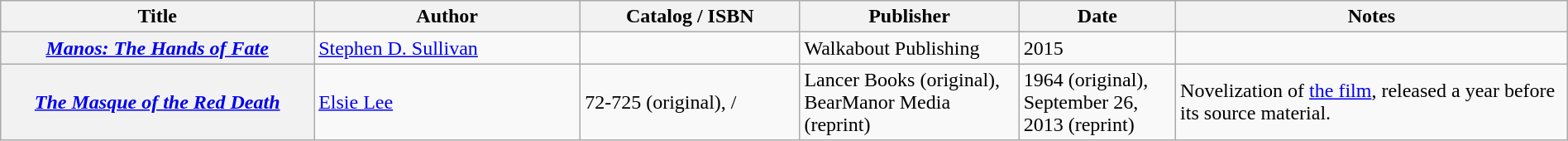<table class="wikitable sortable" style="width:100%;">
<tr>
<th width=20%>Title</th>
<th width=17%>Author</th>
<th width=14%>Catalog / ISBN</th>
<th width=14%>Publisher</th>
<th width=10%>Date</th>
<th width=25%>Notes</th>
</tr>
<tr>
<th><em><a href='#'>Manos: The Hands of Fate</a></em></th>
<td><a href='#'>Stephen D. Sullivan</a></td>
<td></td>
<td>Walkabout Publishing</td>
<td>2015</td>
<td></td>
</tr>
<tr>
<th><em><a href='#'>The Masque of the Red Death</a></em></th>
<td><a href='#'>Elsie Lee</a></td>
<td>72-725 (original),  / </td>
<td>Lancer Books (original), BearManor Media (reprint)</td>
<td>1964 (original), September 26, 2013 (reprint)</td>
<td>Novelization of <a href='#'>the film</a>, released a year before its source material.</td>
</tr>
</table>
